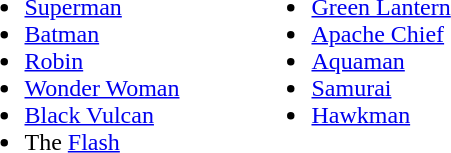<table>
<tr>
<td valign="top"><br><ul><li><a href='#'>Superman</a></li><li><a href='#'>Batman</a></li><li><a href='#'>Robin</a></li><li><a href='#'>Wonder Woman</a></li><li><a href='#'>Black Vulcan</a></li><li>The <a href='#'>Flash</a></li></ul></td>
<td width="40"> </td>
<td valign="top"><br><ul><li><a href='#'>Green Lantern</a></li><li><a href='#'>Apache Chief</a></li><li><a href='#'>Aquaman</a></li><li><a href='#'>Samurai</a></li><li><a href='#'>Hawkman</a></li></ul></td>
</tr>
</table>
